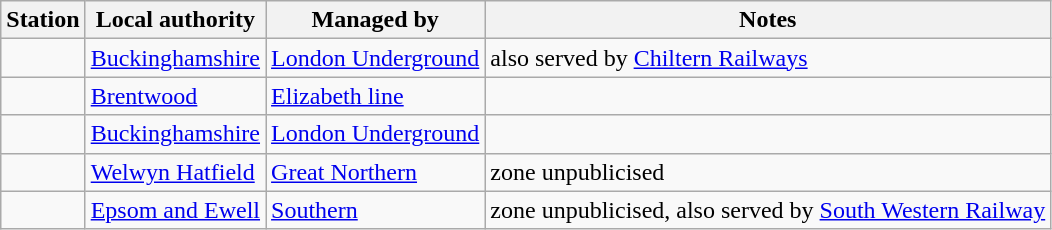<table class="wikitable sortable">
<tr>
<th>Station</th>
<th>Local authority</th>
<th>Managed by</th>
<th>Notes</th>
</tr>
<tr>
<td></td>
<td><a href='#'>Buckinghamshire</a></td>
<td><a href='#'>London Underground</a></td>
<td>also served by <a href='#'>Chiltern Railways</a></td>
</tr>
<tr>
<td></td>
<td><a href='#'>Brentwood</a></td>
<td><a href='#'>Elizabeth line</a></td>
<td></td>
</tr>
<tr>
<td></td>
<td><a href='#'>Buckinghamshire</a></td>
<td><a href='#'>London Underground</a></td>
<td></td>
</tr>
<tr>
<td></td>
<td><a href='#'>Welwyn Hatfield</a></td>
<td><a href='#'>Great Northern</a></td>
<td>zone unpublicised</td>
</tr>
<tr>
<td></td>
<td><a href='#'>Epsom and Ewell</a></td>
<td><a href='#'>Southern</a></td>
<td>zone unpublicised, also served by <a href='#'>South Western Railway</a></td>
</tr>
</table>
